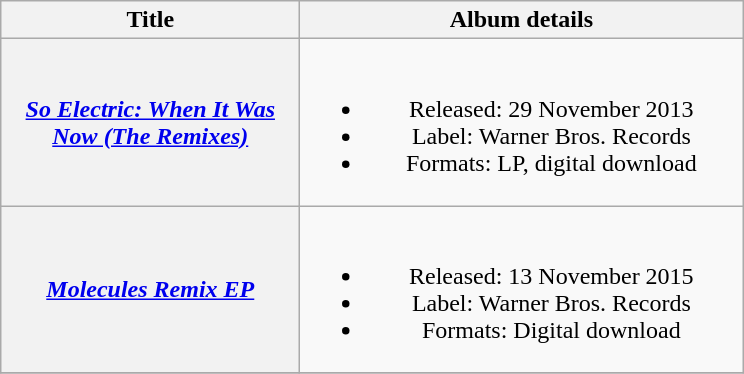<table class="wikitable plainrowheaders" style="text-align:center;">
<tr>
<th scope="col" style="width:12em;">Title</th>
<th scope="col" style="width:18em;">Album details</th>
</tr>
<tr>
<th scope="row"><em><a href='#'>So Electric: When It Was Now (The Remixes)</a></em></th>
<td><br><ul><li>Released: 29 November 2013</li><li>Label: Warner Bros. Records</li><li>Formats: LP, digital download</li></ul></td>
</tr>
<tr>
<th scope="row"><em><a href='#'>Molecules Remix EP</a></em></th>
<td><br><ul><li>Released: 13 November 2015</li><li>Label: Warner Bros. Records</li><li>Formats: Digital download</li></ul></td>
</tr>
<tr>
</tr>
</table>
